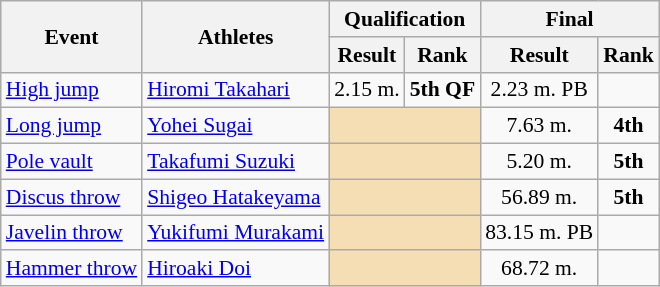<table class=wikitable style="font-size:90%">
<tr>
<th rowspan=2>Event</th>
<th rowspan=2>Athletes</th>
<th colspan=2>Qualification</th>
<th colspan=2>Final</th>
</tr>
<tr>
<th>Result</th>
<th>Rank</th>
<th>Result</th>
<th>Rank</th>
</tr>
<tr>
<td><a href='#'>High jump</a></td>
<td><a href='#'>Hiromi Takahari</a></td>
<td align=center>2.15 m.</td>
<td align=center><strong>5th QF</strong></td>
<td align=center>2.23 m. PB</td>
<td align=center></td>
</tr>
<tr>
<td><a href='#'>Long jump</a></td>
<td><a href='#'>Yohei Sugai</a></td>
<td colspan="2" style="text-align:center; background:wheat;"></td>
<td align=center>7.63 m.</td>
<td align=center><strong>4th</strong></td>
</tr>
<tr>
<td><a href='#'>Pole vault</a></td>
<td><a href='#'>Takafumi Suzuki</a></td>
<td colspan="2" style="text-align:center; background:wheat;"></td>
<td align=center>5.20 m.</td>
<td align=center><strong>5th</strong></td>
</tr>
<tr>
<td><a href='#'>Discus throw</a></td>
<td><a href='#'>Shigeo Hatakeyama</a></td>
<td colspan="2" style="text-align:center; background:wheat;"></td>
<td align=center>56.89 m.</td>
<td align=center><strong>5th</strong></td>
</tr>
<tr>
<td><a href='#'>Javelin throw</a></td>
<td><a href='#'>Yukifumi Murakami</a></td>
<td colspan="2" style="text-align:center; background:wheat;"></td>
<td align=center>83.15 m. PB</td>
<td align=center></td>
</tr>
<tr>
<td><a href='#'>Hammer throw</a></td>
<td><a href='#'>Hiroaki Doi</a></td>
<td colspan="2" style="text-align:center; background:wheat;"></td>
<td align=center>68.72 m.</td>
<td align=center></td>
</tr>
</table>
